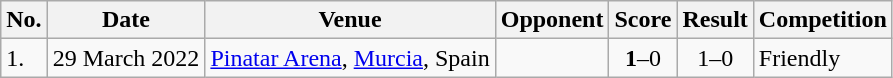<table class="wikitable">
<tr>
<th>No.</th>
<th>Date</th>
<th>Venue</th>
<th>Opponent</th>
<th>Score</th>
<th>Result</th>
<th>Competition</th>
</tr>
<tr>
<td>1.</td>
<td>29 March 2022</td>
<td><a href='#'>Pinatar Arena</a>, <a href='#'>Murcia</a>, Spain</td>
<td></td>
<td align=center><strong>1</strong>–0</td>
<td align=center>1–0</td>
<td>Friendly</td>
</tr>
</table>
